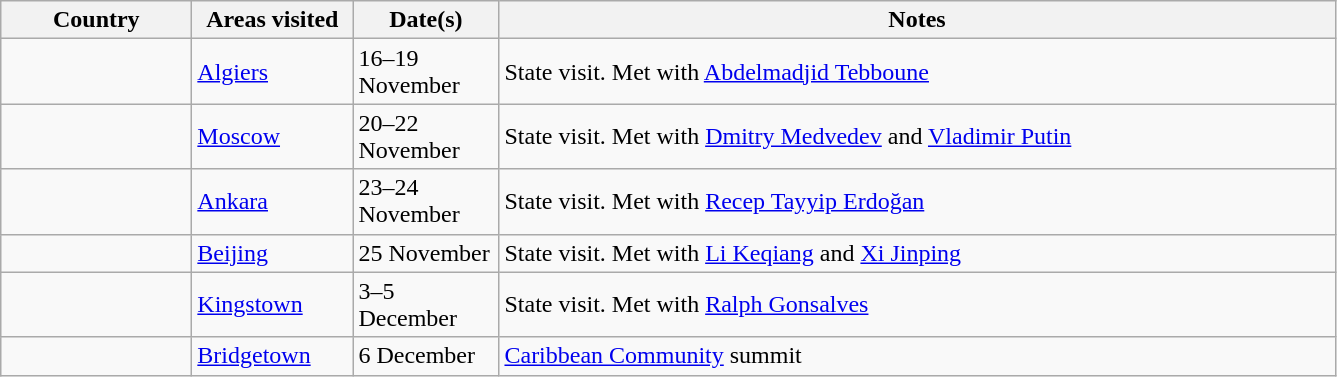<table class="wikitable">
<tr>
<th style="width:120px;">Country</th>
<th style="width:100px;">Areas visited</th>
<th style="width:90px;">Date(s)</th>
<th style="width:550px;">Notes</th>
</tr>
<tr>
<td></td>
<td><a href='#'>Algiers</a></td>
<td>16–19 November</td>
<td>State visit. Met with <a href='#'>Abdelmadjid Tebboune</a></td>
</tr>
<tr>
<td></td>
<td><a href='#'>Moscow</a></td>
<td>20–22 November</td>
<td>State visit. Met with <a href='#'>Dmitry Medvedev</a> and <a href='#'>Vladimir Putin</a></td>
</tr>
<tr>
<td></td>
<td><a href='#'>Ankara</a></td>
<td>23–24 November</td>
<td>State visit. Met with <a href='#'>Recep Tayyip Erdoğan</a></td>
</tr>
<tr>
<td></td>
<td><a href='#'>Beijing</a></td>
<td>25 November</td>
<td>State visit. Met with <a href='#'>Li Keqiang</a> and <a href='#'>Xi Jinping</a></td>
</tr>
<tr>
<td></td>
<td><a href='#'>Kingstown</a></td>
<td>3–5 December</td>
<td>State visit. Met with <a href='#'>Ralph Gonsalves</a></td>
</tr>
<tr>
<td></td>
<td><a href='#'>Bridgetown</a></td>
<td>6 December</td>
<td><a href='#'>Caribbean Community</a> summit</td>
</tr>
</table>
